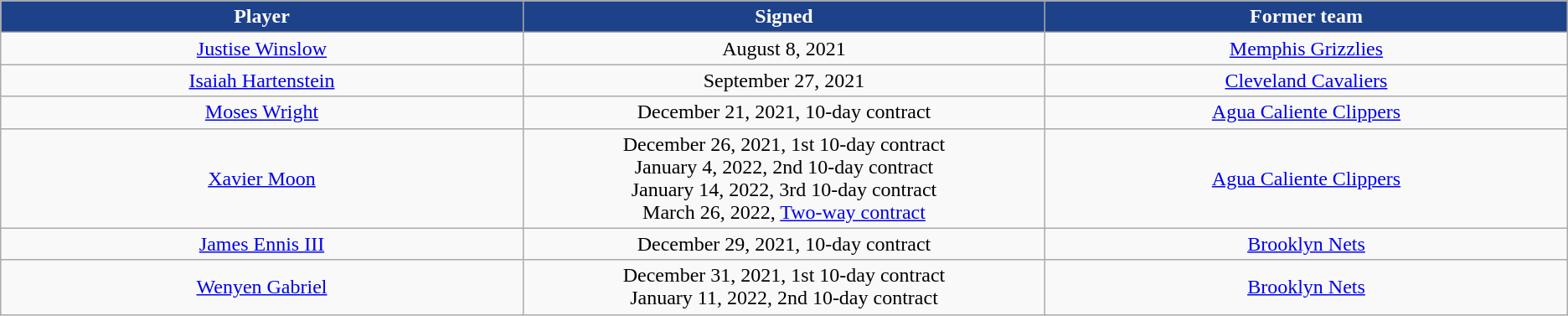<table class="wikitable sortable sortable" style="text-align: center">
<tr>
<th style="background:#1d428a; color:white" width="10%">Player</th>
<th style="background:#1d428a; color:white" width="10%">Signed</th>
<th style="background:#1d428a; color:white" width="10%">Former team</th>
</tr>
<tr>
<td><a href='#'>Justise Winslow</a></td>
<td>August 8, 2021</td>
<td><a href='#'>Memphis Grizzlies</a></td>
</tr>
<tr>
<td><a href='#'>Isaiah Hartenstein</a></td>
<td>September 27, 2021</td>
<td><a href='#'>Cleveland Cavaliers</a></td>
</tr>
<tr>
<td><a href='#'>Moses Wright</a></td>
<td>December 21, 2021, 10-day contract</td>
<td><a href='#'>Agua Caliente Clippers</a></td>
</tr>
<tr>
<td><a href='#'>Xavier Moon</a></td>
<td>December 26, 2021, 1st 10-day contract<br>January 4, 2022, 2nd 10-day contract<br>January 14, 2022, 3rd 10-day contract<br>March 26, 2022, <a href='#'>Two-way contract</a></td>
<td><a href='#'>Agua Caliente Clippers</a></td>
</tr>
<tr>
<td><a href='#'>James Ennis III</a></td>
<td>December 29, 2021, 10-day contract</td>
<td><a href='#'>Brooklyn Nets</a></td>
</tr>
<tr>
<td><a href='#'>Wenyen Gabriel</a></td>
<td>December 31, 2021, 1st 10-day contract<br>January 11, 2022, 2nd 10-day contract</td>
<td><a href='#'>Brooklyn Nets</a></td>
</tr>
</table>
